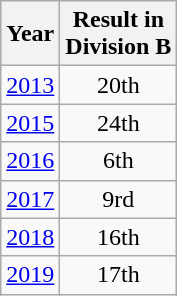<table class="wikitable" style="text-align:center">
<tr>
<th>Year</th>
<th>Result in<br>Division B</th>
</tr>
<tr>
<td><a href='#'>2013</a></td>
<td>20th</td>
</tr>
<tr>
<td><a href='#'>2015</a></td>
<td>24th</td>
</tr>
<tr>
<td><a href='#'>2016</a></td>
<td>6th</td>
</tr>
<tr>
<td><a href='#'>2017</a></td>
<td>9rd</td>
</tr>
<tr>
<td><a href='#'>2018</a></td>
<td>16th</td>
</tr>
<tr>
<td><a href='#'>2019</a></td>
<td>17th</td>
</tr>
</table>
